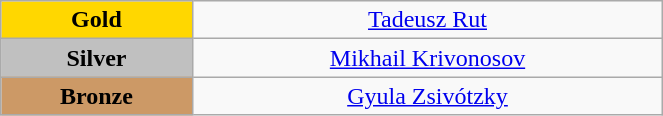<table class="wikitable" style="text-align:center; " width="35%">
<tr>
<td bgcolor="gold"><strong>Gold</strong></td>
<td><a href='#'>Tadeusz Rut</a><br>  <small><em></em></small></td>
</tr>
<tr>
<td bgcolor="silver"><strong>Silver</strong></td>
<td><a href='#'>Mikhail Krivonosov</a><br>  <small><em></em></small></td>
</tr>
<tr>
<td bgcolor="CC9966"><strong>Bronze</strong></td>
<td><a href='#'>Gyula Zsivótzky</a><br>  <small><em></em></small></td>
</tr>
</table>
